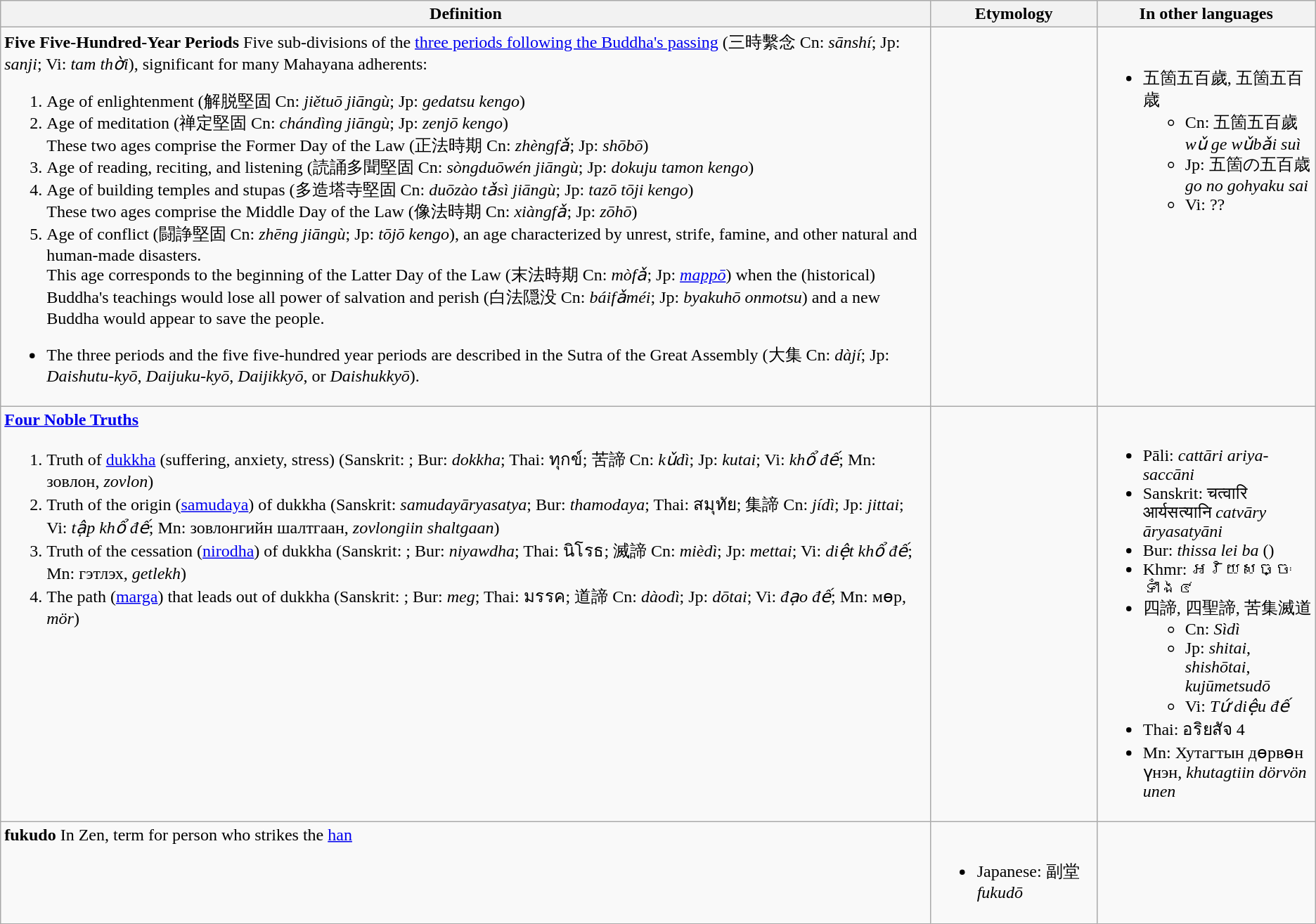<table class="wikitable" border="1" style="border-collapse: collapse;">
<tr>
<th>Definition</th>
<th>Etymology</th>
<th>In other languages</th>
</tr>
<tr valign=top style="width:450px">
<td><strong>Five Five-Hundred-Year Periods</strong> Five sub-divisions of the <a href='#'>three periods following the Buddha's passing</a> (三時繫念 Cn: <em>sānshí</em>; Jp: <em>sanji</em>; Vi: <em>tam thời</em>), significant for many Mahayana adherents:<br><ol><li>Age of enlightenment (解脱堅固 Cn: <em>jiětuō jiāngù</em>; Jp: <em>gedatsu kengo</em>)</li><li>Age of meditation (禅定堅固 Cn: <em>chándìng jiāngù</em>; Jp: <em>zenjō kengo</em>)<br>These two ages comprise the Former Day of the Law (正法時期 Cn: <em>zhèngfǎ</em>; Jp: <em>shōbō</em>)</li><li>Age of reading, reciting, and listening (読誦多聞堅固 Cn: <em>sòngduōwén jiāngù</em>; Jp: <em>dokuju tamon kengo</em>)</li><li>Age of building temples and stupas (多造塔寺堅固 Cn: <em>duōzào tǎsì jiāngù</em>; Jp: <em>tazō tōji kengo</em>)<br>These two ages comprise the Middle Day of the Law (像法時期 Cn: <em>xiàngfǎ</em>; Jp: <em>zōhō</em>)</li><li>Age of conflict (闘諍堅固 Cn: <em>zhēng jiāngù</em>; Jp: <em>tōjō kengo</em>), an age characterized by unrest, strife, famine, and other natural and human-made disasters.<br>This age corresponds to the beginning of the Latter Day of the Law (末法時期 Cn: <em>mòfǎ</em>; Jp: <em><a href='#'>mappō</a></em>) when the (historical) Buddha's teachings would lose all power of salvation and perish (白法隠没 Cn: <em>báifǎméi</em>; Jp: <em>byakuhō onmotsu</em>) and a new Buddha would appear to save the people.</li></ol><ul><li>The three periods and the five five-hundred year periods are described in the Sutra of the Great Assembly (大集 Cn: <em>dàjí</em>; Jp: <em>Daishutu-kyō</em>, <em>Daijuku-kyō</em>, <em>Daijikkyō</em>, or <em>Daishukkyō</em>).</li></ul></td>
<td style="width:150px"></td>
<td style="width:200px"><br><ul><li>五箇五百歲, 五箇五百歳<ul><li>Cn: 五箇五百歲 <em>wǔ ge wǔbǎi suì</em></li><li>Jp: 五箇の五百歳 <em>go no gohyaku sai</em></li><li>Vi: ??</li></ul></li></ul></td>
</tr>
<tr valign=top>
<td><strong><a href='#'>Four Noble Truths</a></strong><br><ol><li>Truth of <a href='#'>dukkha</a> (suffering, anxiety, stress) (Sanskrit: <em></em>; Bur:  <em>dokkha</em>; Thai: ทุกข์; 苦諦 Cn: <em>kǔdì</em>; Jp: <em>kutai</em>; Vi: <em>khổ đế</em>; Mn: зовлон, <em>zovlon</em>)</li><li>Truth of the origin (<a href='#'>samudaya</a>) of dukkha (Sanskrit: <em>samudayāryasatya</em>; Bur:  <em>thamodaya</em>; Thai: สมุทัย; 集諦 Cn: <em>jídì</em>; Jp: <em>jittai</em>; Vi: <em>tập khổ đế</em>; Mn: зовлонгийн шалтгаан, <em>zovlongiin shaltgaan</em>)</li><li>Truth of the cessation (<a href='#'>nirodha</a>) of dukkha (Sanskrit: <em></em>; Bur:  <em>niyawdha</em>; Thai: นิโรธ; 滅諦 Cn: <em>mièdì</em>; Jp: <em>mettai</em>; Vi: <em>diệt khổ đế</em>; Mn: гэтлэх, <em>getlekh</em>)</li><li>The path (<a href='#'>marga</a>) that leads out of dukkha (Sanskrit: <em></em>; Bur:  <em>meg</em>; Thai: มรรค; 道諦 Cn: <em>dàodì</em>; Jp: <em>dōtai</em>; Vi: <em>đạo đế</em>; Mn: мөр, <em>mör</em>)</li></ol></td>
<td></td>
<td><br><ul><li>Pāli: <em>cattāri ariya-saccāni</em></li><li>Sanskrit: चत्वारि आर्यसत्यानि <em>catvāry āryasatyāni</em></li><li>Bur:  <em>thissa lei ba</em> ()</li><li>Khmr: អរិយសច្ចៈទាំង៤</li><li>四諦, 四聖諦, 苦集滅道<ul><li>Cn: <em>Sìdì</em></li><li>Jp: <em>shitai</em>, <em>shishōtai</em>, <em>kujūmetsudō</em></li><li>Vi: <em>Tứ diệu đế</em></li></ul></li><li>Thai: อริยสัจ 4</li><li>Mn: Хутагтын дөрвөн үнэн, <em>khutagtiin dörvön unen</em></li></ul></td>
</tr>
<tr valign=top>
<td><strong>fukudo</strong> In Zen, term for person who strikes the <a href='#'>han</a></td>
<td><br><ul><li>Japanese: 副堂 <em>fukudō</em></li></ul></td>
<td></td>
</tr>
</table>
